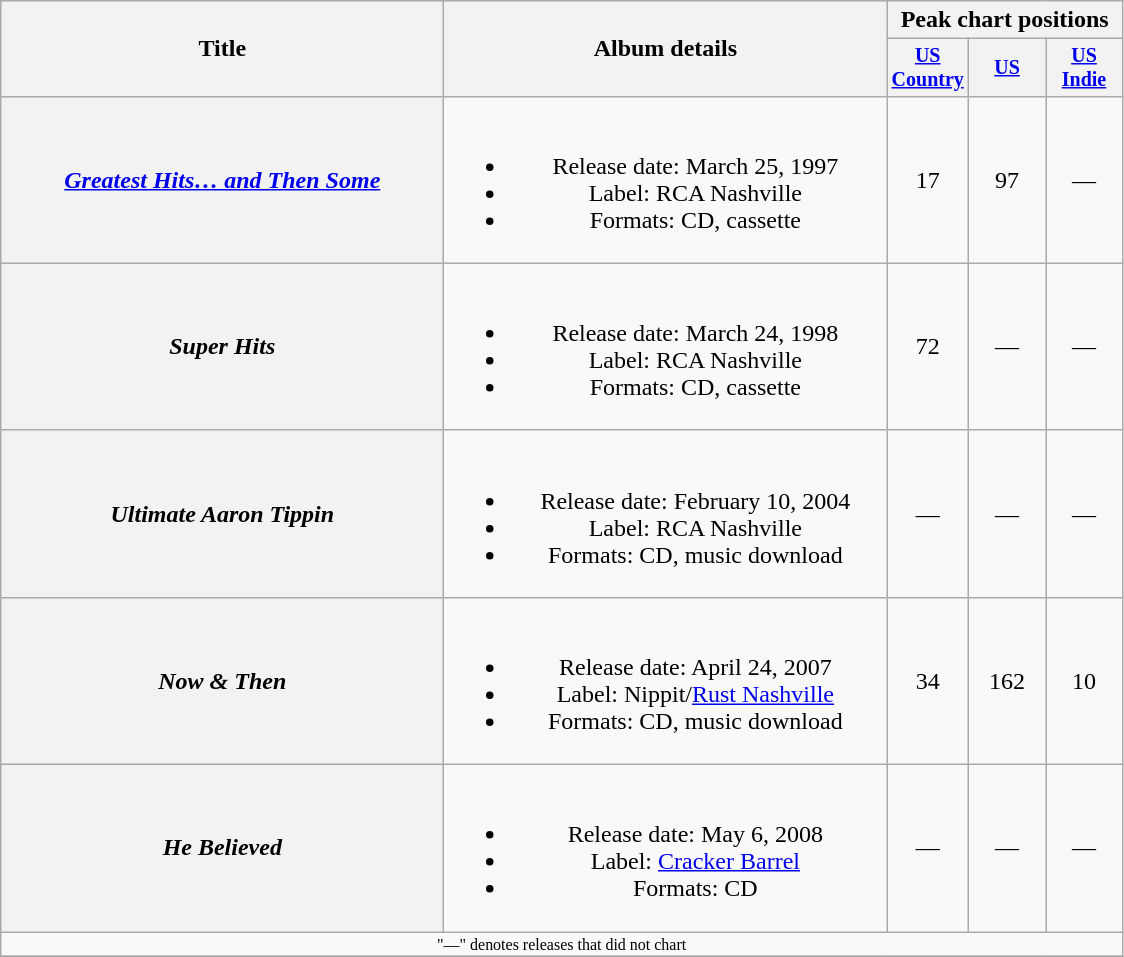<table class="wikitable plainrowheaders" style="text-align:center;">
<tr>
<th rowspan="2" style="width:18em;">Title</th>
<th rowspan="2" style="width:18em;">Album details</th>
<th colspan="3">Peak chart positions</th>
</tr>
<tr style="font-size:smaller;">
<th width="45"><a href='#'>US Country</a><br></th>
<th width="45"><a href='#'>US</a><br></th>
<th width="45"><a href='#'>US<br>Indie</a><br></th>
</tr>
<tr>
<th scope="row"><em><a href='#'>Greatest Hits… and Then Some</a></em></th>
<td><br><ul><li>Release date: March 25, 1997</li><li>Label: RCA Nashville</li><li>Formats: CD, cassette</li></ul></td>
<td>17</td>
<td>97</td>
<td>—</td>
</tr>
<tr>
<th scope="row"><em>Super Hits</em></th>
<td><br><ul><li>Release date: March 24, 1998</li><li>Label: RCA Nashville</li><li>Formats: CD, cassette</li></ul></td>
<td>72</td>
<td>—</td>
<td>—</td>
</tr>
<tr>
<th scope="row"><em>Ultimate Aaron Tippin</em></th>
<td><br><ul><li>Release date: February 10, 2004</li><li>Label: RCA Nashville</li><li>Formats: CD, music download</li></ul></td>
<td>—</td>
<td>—</td>
<td>—</td>
</tr>
<tr>
<th scope="row"><em>Now & Then</em></th>
<td><br><ul><li>Release date: April 24, 2007</li><li>Label: Nippit/<a href='#'>Rust Nashville</a></li><li>Formats: CD, music download</li></ul></td>
<td>34</td>
<td>162</td>
<td>10</td>
</tr>
<tr>
<th scope="row"><em>He Believed</em></th>
<td><br><ul><li>Release date: May 6, 2008</li><li>Label: <a href='#'>Cracker Barrel</a></li><li>Formats: CD</li></ul></td>
<td>—</td>
<td>—</td>
<td>—</td>
</tr>
<tr>
<td colspan="10" style="font-size:8pt">"—" denotes releases that did not chart</td>
</tr>
<tr>
</tr>
</table>
